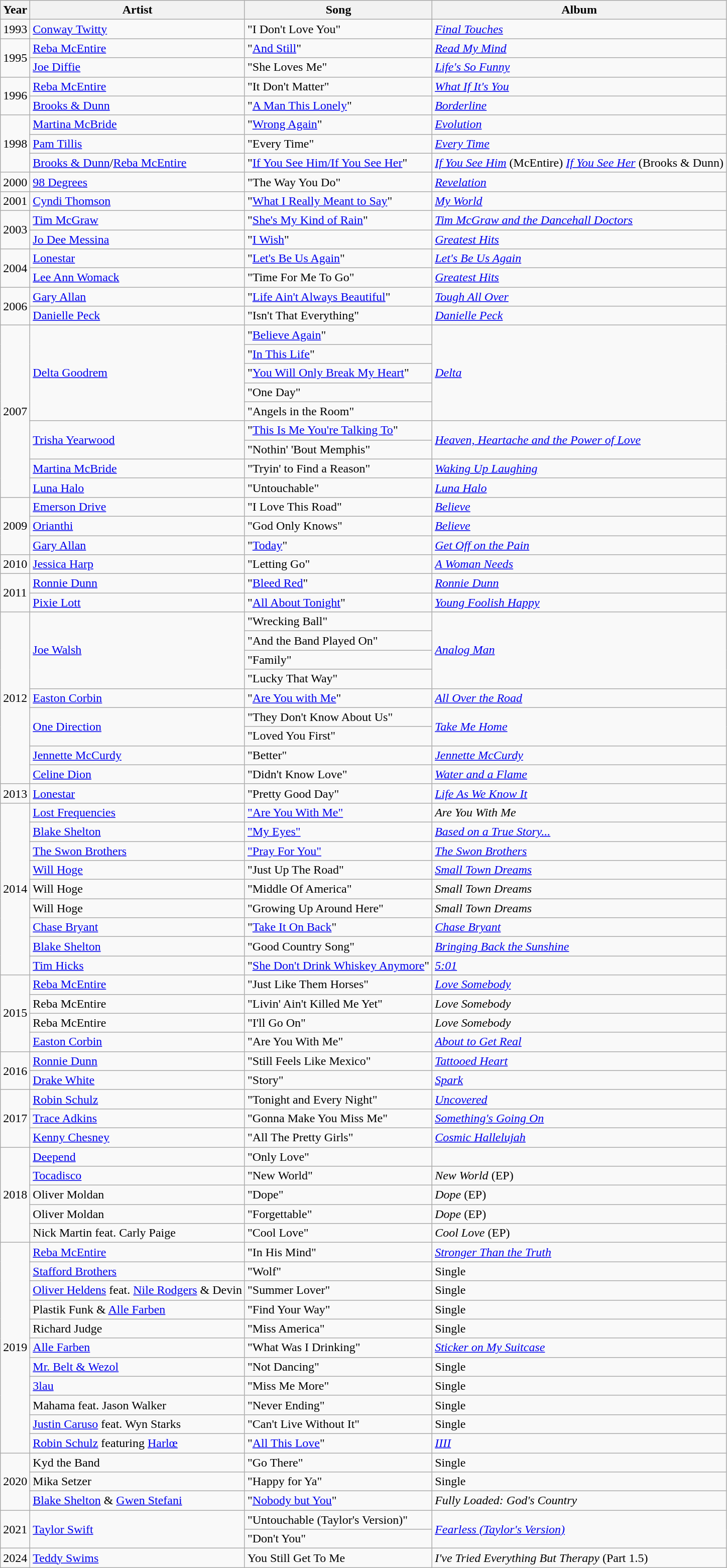<table class="wikitable">
<tr>
<th>Year</th>
<th>Artist</th>
<th>Song</th>
<th>Album</th>
</tr>
<tr>
<td>1993</td>
<td><a href='#'>Conway Twitty</a></td>
<td>"I Don't Love You"</td>
<td><em><a href='#'>Final Touches</a></em></td>
</tr>
<tr>
<td rowspan="2">1995</td>
<td><a href='#'>Reba McEntire</a></td>
<td>"<a href='#'>And Still</a>"</td>
<td><em><a href='#'>Read My Mind</a></em></td>
</tr>
<tr>
<td><a href='#'>Joe Diffie</a></td>
<td>"She Loves Me"</td>
<td><em><a href='#'>Life's So Funny</a></em></td>
</tr>
<tr>
<td rowspan="2">1996</td>
<td><a href='#'>Reba McEntire</a></td>
<td>"It Don't Matter"</td>
<td><em><a href='#'>What If It's You</a></em></td>
</tr>
<tr>
<td><a href='#'>Brooks & Dunn</a></td>
<td>"<a href='#'>A Man This Lonely</a>"</td>
<td><em><a href='#'>Borderline</a></em></td>
</tr>
<tr>
<td rowspan="3">1998</td>
<td><a href='#'>Martina McBride</a></td>
<td>"<a href='#'>Wrong Again</a>"</td>
<td><em><a href='#'>Evolution</a></em></td>
</tr>
<tr>
<td><a href='#'>Pam Tillis</a></td>
<td>"Every Time"</td>
<td><em><a href='#'>Every Time</a></em></td>
</tr>
<tr>
<td><a href='#'>Brooks & Dunn</a>/<a href='#'>Reba McEntire</a></td>
<td>"<a href='#'>If You See Him/If You See Her</a>"</td>
<td><em><a href='#'>If You See Him</a></em> (McEntire) <em><a href='#'>If You See Her</a></em> (Brooks & Dunn)</td>
</tr>
<tr>
<td>2000</td>
<td><a href='#'>98 Degrees</a></td>
<td>"The Way You Do"</td>
<td><em><a href='#'>Revelation</a></em></td>
</tr>
<tr>
<td>2001</td>
<td><a href='#'>Cyndi Thomson</a></td>
<td>"<a href='#'>What I Really Meant to Say</a>"</td>
<td><em><a href='#'>My World</a></em></td>
</tr>
<tr>
<td rowspan="2">2003</td>
<td><a href='#'>Tim McGraw</a></td>
<td>"<a href='#'>She's My Kind of Rain</a>"</td>
<td><em><a href='#'>Tim McGraw and the Dancehall Doctors</a></em></td>
</tr>
<tr>
<td><a href='#'>Jo Dee Messina</a></td>
<td>"<a href='#'>I Wish</a>"</td>
<td><em><a href='#'>Greatest Hits</a></em></td>
</tr>
<tr>
<td rowspan="2">2004</td>
<td><a href='#'>Lonestar</a></td>
<td>"<a href='#'>Let's Be Us Again</a>"</td>
<td><em><a href='#'>Let's Be Us Again</a></em></td>
</tr>
<tr>
<td><a href='#'>Lee Ann Womack</a></td>
<td>"Time For Me To Go"</td>
<td><a href='#'><em>Greatest Hits</em></a></td>
</tr>
<tr>
<td rowspan="2">2006</td>
<td><a href='#'>Gary Allan</a></td>
<td>"<a href='#'>Life Ain't Always Beautiful</a>"</td>
<td><em><a href='#'>Tough All Over</a></em></td>
</tr>
<tr>
<td><a href='#'>Danielle Peck</a></td>
<td>"Isn't That Everything"</td>
<td><em><a href='#'>Danielle Peck</a></em></td>
</tr>
<tr>
<td rowspan="9">2007</td>
<td rowspan="5"><a href='#'>Delta Goodrem</a></td>
<td>"<a href='#'>Believe Again</a>"</td>
<td rowspan="5"><em><a href='#'>Delta</a></em></td>
</tr>
<tr>
<td>"<a href='#'>In This Life</a>"</td>
</tr>
<tr>
<td>"<a href='#'>You Will Only Break My Heart</a>"</td>
</tr>
<tr>
<td>"One Day"</td>
</tr>
<tr>
<td>"Angels in the Room"</td>
</tr>
<tr>
<td rowspan="2"><a href='#'>Trisha Yearwood</a></td>
<td>"<a href='#'>This Is Me You're Talking To</a>"</td>
<td rowspan="2"><em><a href='#'>Heaven, Heartache and the Power of Love</a></em></td>
</tr>
<tr>
<td>"Nothin' 'Bout Memphis"</td>
</tr>
<tr>
<td><a href='#'>Martina McBride</a></td>
<td>"Tryin' to Find a Reason"</td>
<td><em><a href='#'>Waking Up Laughing</a></em></td>
</tr>
<tr>
<td><a href='#'>Luna Halo</a></td>
<td>"Untouchable"</td>
<td><em><a href='#'>Luna Halo</a></em></td>
</tr>
<tr>
<td rowspan="3">2009</td>
<td><a href='#'>Emerson Drive</a></td>
<td>"I Love This Road"</td>
<td><em><a href='#'>Believe</a></em></td>
</tr>
<tr>
<td><a href='#'>Orianthi</a></td>
<td>"God Only Knows"</td>
<td><em><a href='#'>Believe</a></em></td>
</tr>
<tr>
<td><a href='#'>Gary Allan</a></td>
<td>"<a href='#'>Today</a>"</td>
<td><em><a href='#'>Get Off on the Pain</a></em></td>
</tr>
<tr>
<td>2010</td>
<td><a href='#'>Jessica Harp</a></td>
<td>"Letting Go"</td>
<td><em><a href='#'>A Woman Needs</a></em></td>
</tr>
<tr>
<td rowspan="2">2011</td>
<td><a href='#'>Ronnie Dunn</a></td>
<td>"<a href='#'>Bleed Red</a>"</td>
<td><em><a href='#'>Ronnie Dunn</a></em></td>
</tr>
<tr>
<td><a href='#'>Pixie Lott</a></td>
<td>"<a href='#'>All About Tonight</a>"</td>
<td><em><a href='#'>Young Foolish Happy</a></em></td>
</tr>
<tr>
<td rowspan="9">2012</td>
<td rowspan="4"><a href='#'>Joe Walsh</a></td>
<td>"Wrecking Ball"</td>
<td rowspan="4"><em><a href='#'>Analog Man</a></em></td>
</tr>
<tr>
<td>"And the Band Played On"</td>
</tr>
<tr>
<td>"Family"</td>
</tr>
<tr>
<td>"Lucky That Way"</td>
</tr>
<tr>
<td><a href='#'>Easton Corbin</a></td>
<td>"<a href='#'>Are You with Me</a>"</td>
<td><em><a href='#'>All Over the Road</a></em></td>
</tr>
<tr>
<td rowspan="2"><a href='#'>One Direction</a></td>
<td>"They Don't Know About Us"</td>
<td rowspan="2"><em><a href='#'>Take Me Home</a></em></td>
</tr>
<tr>
<td>"Loved You First"</td>
</tr>
<tr>
<td><a href='#'>Jennette McCurdy</a></td>
<td>"Better"</td>
<td><em><a href='#'>Jennette McCurdy</a></em></td>
</tr>
<tr>
<td><a href='#'>Celine Dion</a></td>
<td>"Didn't Know Love"</td>
<td><em><a href='#'>Water and a Flame</a></em></td>
</tr>
<tr>
<td>2013</td>
<td><a href='#'>Lonestar</a></td>
<td>"Pretty Good Day"</td>
<td><em><a href='#'>Life As We Know It</a></em></td>
</tr>
<tr>
<td rowspan="9">2014</td>
<td><a href='#'>Lost Frequencies</a></td>
<td><a href='#'>"Are You With Me"</a></td>
<td><em>Are You With Me</em></td>
</tr>
<tr>
<td><a href='#'>Blake Shelton</a></td>
<td><a href='#'>"My Eyes"</a></td>
<td><em><a href='#'>Based on a True Story...</a></em></td>
</tr>
<tr>
<td><a href='#'>The Swon Brothers</a></td>
<td><a href='#'>"Pray For You"</a></td>
<td><em><a href='#'>The Swon Brothers</a></em></td>
</tr>
<tr>
<td><a href='#'>Will Hoge</a></td>
<td>"Just Up The Road"</td>
<td><em><a href='#'>Small Town Dreams</a></em></td>
</tr>
<tr>
<td>Will Hoge</td>
<td>"Middle Of America"</td>
<td><em>Small Town Dreams</em></td>
</tr>
<tr>
<td>Will Hoge</td>
<td>"Growing Up Around Here"</td>
<td><em>Small Town Dreams</em></td>
</tr>
<tr>
<td><a href='#'>Chase Bryant</a></td>
<td>"<a href='#'>Take It On Back</a>"</td>
<td><em><a href='#'>Chase Bryant</a></em></td>
</tr>
<tr>
<td><a href='#'>Blake Shelton</a></td>
<td>"Good Country Song"</td>
<td><em><a href='#'>Bringing Back the Sunshine</a></em></td>
</tr>
<tr>
<td><a href='#'>Tim Hicks</a></td>
<td>"<a href='#'>She Don't Drink Whiskey Anymore</a>"</td>
<td><em><a href='#'>5:01</a></em></td>
</tr>
<tr>
<td rowspan="4">2015</td>
<td><a href='#'>Reba McEntire</a></td>
<td>"Just Like Them Horses"</td>
<td><em><a href='#'>Love Somebody</a></em></td>
</tr>
<tr>
<td>Reba McEntire</td>
<td>"Livin' Ain't Killed Me Yet"</td>
<td><em>Love Somebody</em></td>
</tr>
<tr>
<td>Reba McEntire</td>
<td>"I'll Go On"</td>
<td><em>Love Somebody</em></td>
</tr>
<tr>
<td><a href='#'>Easton Corbin</a></td>
<td>"Are You With Me"</td>
<td><em><a href='#'>About to Get Real</a></em></td>
</tr>
<tr>
<td rowspan="2">2016</td>
<td><a href='#'>Ronnie Dunn</a></td>
<td>"Still Feels Like Mexico"</td>
<td><em><a href='#'>Tattooed Heart</a></em></td>
</tr>
<tr>
<td><a href='#'>Drake White</a></td>
<td>"Story"</td>
<td><em><a href='#'>Spark</a></em></td>
</tr>
<tr>
<td rowspan="3">2017</td>
<td><a href='#'>Robin Schulz</a></td>
<td>"Tonight and Every Night"</td>
<td><em><a href='#'>Uncovered</a></em></td>
</tr>
<tr>
<td><a href='#'>Trace Adkins</a></td>
<td>"Gonna Make You Miss Me"</td>
<td><em><a href='#'>Something's Going On</a></em></td>
</tr>
<tr>
<td><a href='#'>Kenny Chesney</a></td>
<td>"All The Pretty Girls"</td>
<td><em><a href='#'>Cosmic Hallelujah</a></em></td>
</tr>
<tr>
<td rowspan="5">2018</td>
<td><a href='#'>Deepend</a></td>
<td>"Only Love"</td>
<td></td>
</tr>
<tr>
<td><a href='#'>Tocadisco</a></td>
<td>"New World"</td>
<td><em>New World</em> (EP)</td>
</tr>
<tr>
<td>Oliver Moldan</td>
<td>"Dope"</td>
<td><em>Dope</em> (EP)</td>
</tr>
<tr>
<td>Oliver Moldan</td>
<td>"Forgettable"</td>
<td><em>Dope</em> (EP)</td>
</tr>
<tr>
<td>Nick Martin feat. Carly Paige</td>
<td>"Cool Love"</td>
<td><em>Cool Love</em> (EP)</td>
</tr>
<tr>
<td rowspan="11">2019</td>
<td><a href='#'>Reba McEntire</a></td>
<td>"In His Mind"</td>
<td><em><a href='#'>Stronger Than the Truth</a></em></td>
</tr>
<tr>
<td><a href='#'>Stafford Brothers</a></td>
<td>"Wolf"</td>
<td>Single</td>
</tr>
<tr>
<td><a href='#'>Oliver Heldens</a> feat. <a href='#'>Nile Rodgers</a> & Devin</td>
<td>"Summer Lover"</td>
<td>Single</td>
</tr>
<tr>
<td>Plastik Funk & <a href='#'>Alle Farben</a></td>
<td>"Find Your Way"</td>
<td>Single</td>
</tr>
<tr>
<td>Richard Judge</td>
<td>"Miss America"</td>
<td>Single</td>
</tr>
<tr>
<td><a href='#'>Alle Farben</a></td>
<td>"What Was I Drinking"</td>
<td><em><a href='#'>Sticker on My Suitcase</a></em></td>
</tr>
<tr>
<td><a href='#'>Mr. Belt & Wezol</a></td>
<td>"Not Dancing"</td>
<td>Single</td>
</tr>
<tr>
<td><a href='#'>3lau</a></td>
<td>"Miss Me More"</td>
<td>Single</td>
</tr>
<tr>
<td>Mahama feat. Jason Walker</td>
<td>"Never Ending"</td>
<td>Single</td>
</tr>
<tr>
<td><a href='#'>Justin Caruso</a> feat. Wyn Starks</td>
<td>"Can't Live Without It"</td>
<td>Single</td>
</tr>
<tr>
<td><a href='#'>Robin Schulz</a> featuring <a href='#'>Harlœ</a></td>
<td>"<a href='#'>All This Love</a>"</td>
<td><em><a href='#'>IIII</a></em></td>
</tr>
<tr>
<td rowspan="3">2020</td>
<td>Kyd the Band</td>
<td>"Go There"</td>
<td>Single</td>
</tr>
<tr>
<td>Mika Setzer</td>
<td>"Happy for Ya"</td>
<td>Single</td>
</tr>
<tr>
<td><a href='#'>Blake Shelton</a> & <a href='#'>Gwen Stefani</a></td>
<td>"<a href='#'>Nobody but You</a>"</td>
<td><em>Fully Loaded: God's Country</em></td>
</tr>
<tr>
<td rowspan=2>2021</td>
<td rowspan=2><a href='#'>Taylor Swift</a></td>
<td>"Untouchable (Taylor's Version)"</td>
<td rowspan=2><em><a href='#'>Fearless (Taylor's Version)</a></em></td>
</tr>
<tr>
<td>"Don't You"</td>
</tr>
<tr>
<td rowspan="1">2024</td>
<td rowspan=1><a href='#'>Teddy Swims</a></td>
<td>You Still Get To Me</td>
<td rowspan="1"><em>I've Tried Everything But Therapy</em> (Part 1.5)</td>
</tr>
</table>
